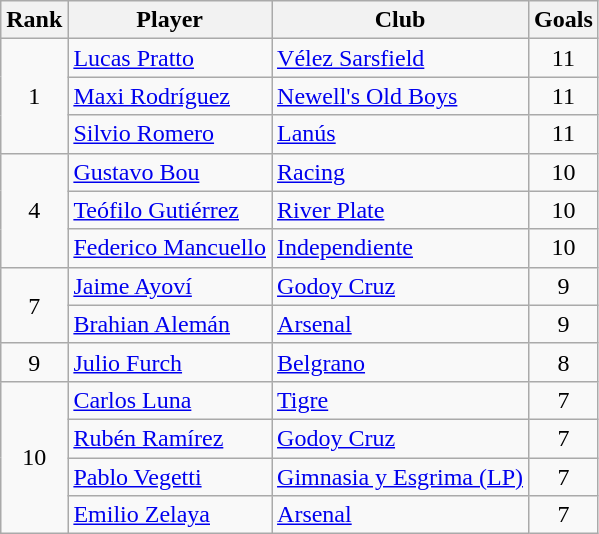<table class="wikitable" border="1">
<tr>
<th>Rank</th>
<th>Player</th>
<th>Club</th>
<th>Goals</th>
</tr>
<tr>
<td align=center rowspan=3>1</td>
<td> <a href='#'>Lucas Pratto</a></td>
<td><a href='#'>Vélez Sarsfield</a></td>
<td align=center>11</td>
</tr>
<tr>
<td> <a href='#'>Maxi Rodríguez</a></td>
<td><a href='#'>Newell's Old Boys</a></td>
<td align=center>11</td>
</tr>
<tr>
<td> <a href='#'>Silvio Romero</a></td>
<td><a href='#'>Lanús</a></td>
<td align=center>11</td>
</tr>
<tr>
<td align=center rowspan=3>4</td>
<td> <a href='#'>Gustavo Bou</a></td>
<td><a href='#'>Racing</a></td>
<td align=center>10</td>
</tr>
<tr>
<td> <a href='#'>Teófilo Gutiérrez</a></td>
<td><a href='#'>River Plate</a></td>
<td align=center>10</td>
</tr>
<tr>
<td> <a href='#'>Federico Mancuello</a></td>
<td><a href='#'>Independiente</a></td>
<td align=center>10</td>
</tr>
<tr>
<td align=center rowspan=2>7</td>
<td> <a href='#'>Jaime Ayoví</a></td>
<td><a href='#'>Godoy Cruz</a></td>
<td align=center>9</td>
</tr>
<tr>
<td> <a href='#'>Brahian Alemán</a></td>
<td><a href='#'>Arsenal</a></td>
<td align=center>9</td>
</tr>
<tr>
<td align=center>9</td>
<td> <a href='#'>Julio Furch</a></td>
<td><a href='#'>Belgrano</a></td>
<td align=center>8</td>
</tr>
<tr>
<td align=center rowspan=4>10</td>
<td> <a href='#'>Carlos Luna</a></td>
<td><a href='#'>Tigre</a></td>
<td align=center>7</td>
</tr>
<tr>
<td> <a href='#'>Rubén Ramírez</a></td>
<td><a href='#'>Godoy Cruz</a></td>
<td align=center>7</td>
</tr>
<tr>
<td> <a href='#'>Pablo Vegetti</a></td>
<td><a href='#'>Gimnasia y Esgrima (LP)</a></td>
<td align=center>7</td>
</tr>
<tr>
<td> <a href='#'>Emilio Zelaya</a></td>
<td><a href='#'>Arsenal</a></td>
<td align=center>7</td>
</tr>
</table>
